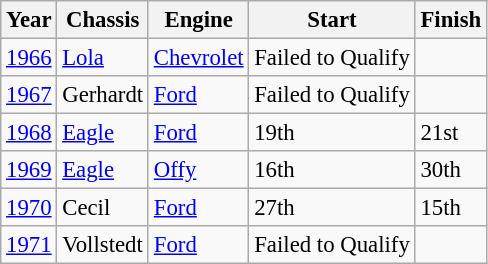<table class="wikitable" style="font-size: 95%;">
<tr>
<th>Year</th>
<th>Chassis</th>
<th>Engine</th>
<th>Start</th>
<th>Finish</th>
</tr>
<tr>
<td><a href='#'>1966</a></td>
<td><a href='#'>Lola</a></td>
<td><a href='#'>Chevrolet</a></td>
<td>Failed to Qualify</td>
<td></td>
</tr>
<tr>
<td><a href='#'>1967</a></td>
<td>Gerhardt</td>
<td><a href='#'>Ford</a></td>
<td>Failed to Qualify</td>
<td></td>
</tr>
<tr>
<td><a href='#'>1968</a></td>
<td><a href='#'>Eagle</a></td>
<td><a href='#'>Ford</a></td>
<td>19th</td>
<td>21st</td>
</tr>
<tr>
<td><a href='#'>1969</a></td>
<td><a href='#'>Eagle</a></td>
<td><a href='#'>Offy</a></td>
<td>16th</td>
<td>30th</td>
</tr>
<tr>
<td><a href='#'>1970</a></td>
<td>Cecil</td>
<td><a href='#'>Ford</a></td>
<td>27th</td>
<td>15th</td>
</tr>
<tr>
<td><a href='#'>1971</a></td>
<td>Vollstedt</td>
<td><a href='#'>Ford</a></td>
<td>Failed to Qualify</td>
<td></td>
</tr>
</table>
